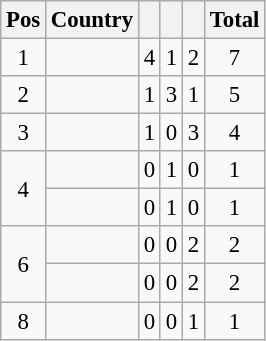<table class=wikitable style="font-size:95%; text-align: center">
<tr>
<th>Pos</th>
<th>Country</th>
<th></th>
<th></th>
<th></th>
<th>Total</th>
</tr>
<tr>
<td>1</td>
<td style=text-align:left></td>
<td>4</td>
<td>1</td>
<td>2</td>
<td>7</td>
</tr>
<tr>
<td>2</td>
<td style=text-align:left></td>
<td>1</td>
<td>3</td>
<td>1</td>
<td>5</td>
</tr>
<tr>
<td>3</td>
<td style=text-align:left></td>
<td>1</td>
<td>0</td>
<td>3</td>
<td>4</td>
</tr>
<tr>
<td rowspan=2>4</td>
<td style=text-align:left></td>
<td>0</td>
<td>1</td>
<td>0</td>
<td>1</td>
</tr>
<tr>
<td style=text-align:left></td>
<td>0</td>
<td>1</td>
<td>0</td>
<td>1</td>
</tr>
<tr>
<td rowspan=2>6</td>
<td style=text-align:left></td>
<td>0</td>
<td>0</td>
<td>2</td>
<td>2</td>
</tr>
<tr>
<td style=text-align:left></td>
<td>0</td>
<td>0</td>
<td>2</td>
<td>2</td>
</tr>
<tr>
<td>8</td>
<td style=text-align:left></td>
<td>0</td>
<td>0</td>
<td>1</td>
<td>1</td>
</tr>
</table>
